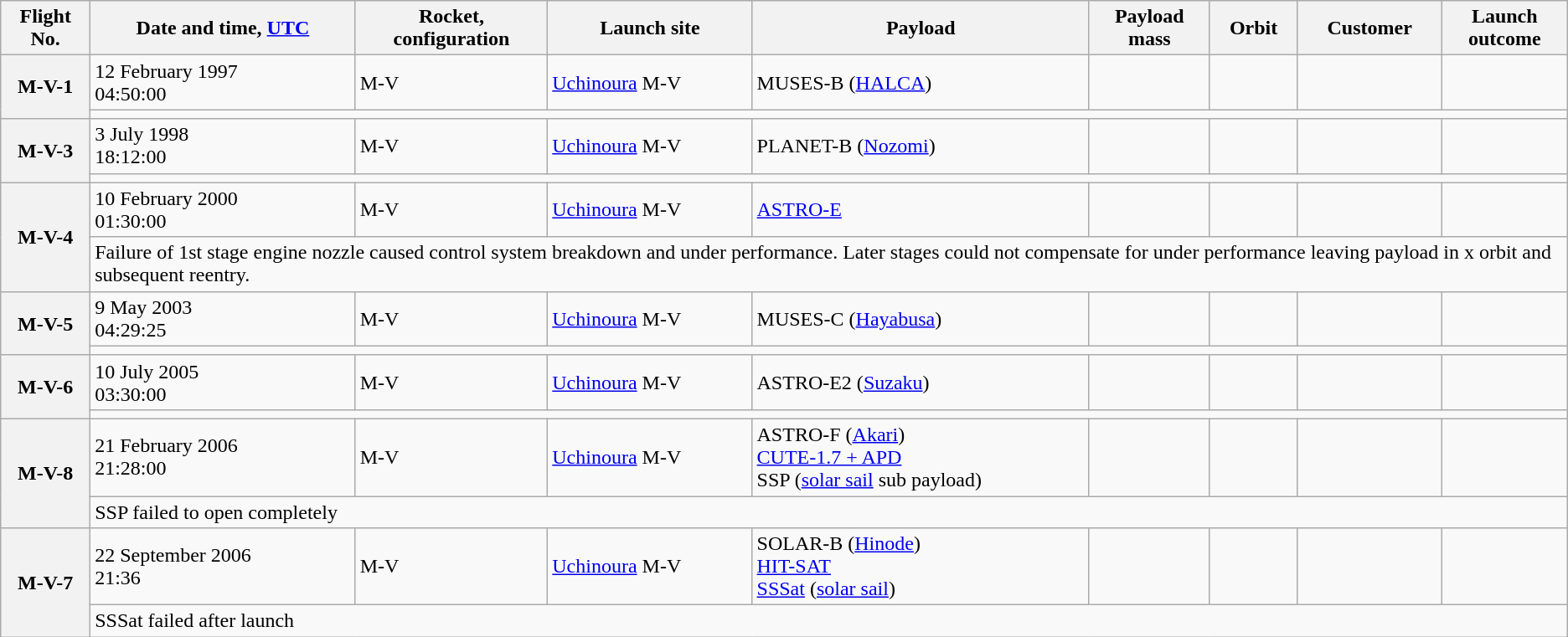<table class="wikitable plainrowheaders">
<tr>
<th scope="col">Flight No.</th>
<th scope="col">Date and time, <a href='#'>UTC</a></th>
<th scope="col">Rocket, <br> configuration</th>
<th scope="col">Launch site</th>
<th scope="col">Payload</th>
<th scope="col">Payload <br> mass</th>
<th scope="col">Orbit</th>
<th scope="col">Customer</th>
<th scope="col">Launch <br> outcome</th>
</tr>
<tr>
<th scope="row" rowspan=2 style="text-align:center;">M-V-1</th>
<td>12 February 1997<br>04:50:00</td>
<td>M-V</td>
<td><a href='#'>Uchinoura</a> M-V</td>
<td>MUSES-B (<a href='#'>HALCA</a>)</td>
<td></td>
<td></td>
<td></td>
<td></td>
</tr>
<tr>
<td colspan="8"></td>
</tr>
<tr>
<th scope="row" rowspan=2 style="text-align:center;">M-V-3</th>
<td>3 July 1998<br>18:12:00</td>
<td>M-V</td>
<td><a href='#'>Uchinoura</a> M-V</td>
<td>PLANET-B (<a href='#'>Nozomi</a>)</td>
<td></td>
<td></td>
<td></td>
<td></td>
</tr>
<tr>
<td colspan="8"></td>
</tr>
<tr>
<th scope="row" rowspan=2 style="text-align:center;">M-V-4</th>
<td>10 February 2000<br>01:30:00</td>
<td>M-V</td>
<td><a href='#'>Uchinoura</a> M-V</td>
<td><a href='#'>ASTRO-E</a></td>
<td></td>
<td></td>
<td></td>
<td></td>
</tr>
<tr>
<td colspan="8">Failure of 1st stage engine nozzle caused control system breakdown and under performance. Later stages could not compensate for under performance leaving payload in  x  orbit and subsequent reentry.</td>
</tr>
<tr>
<th scope="row" rowspan=2 style="text-align:center;">M-V-5</th>
<td>9 May 2003<br>04:29:25</td>
<td>M-V</td>
<td><a href='#'>Uchinoura</a> M-V</td>
<td>MUSES-C (<a href='#'>Hayabusa</a>)</td>
<td></td>
<td></td>
<td></td>
<td></td>
</tr>
<tr>
<td colspan="8"></td>
</tr>
<tr>
<th scope="row" rowspan=2 style="text-align:center;">M-V-6</th>
<td>10 July 2005<br>03:30:00</td>
<td>M-V</td>
<td><a href='#'>Uchinoura</a> M-V</td>
<td>ASTRO-E2 (<a href='#'>Suzaku</a>)</td>
<td></td>
<td></td>
<td></td>
<td></td>
</tr>
<tr>
<td colspan="8"></td>
</tr>
<tr>
<th scope="row" rowspan=2 style="text-align:center;">M-V-8</th>
<td>21 February 2006<br>21:28:00</td>
<td>M-V</td>
<td><a href='#'>Uchinoura</a> M-V</td>
<td>ASTRO-F (<a href='#'>Akari</a>)<br><a href='#'>CUTE-1.7 + APD</a><br>SSP (<a href='#'>solar sail</a> sub payload)</td>
<td></td>
<td></td>
<td></td>
<td></td>
</tr>
<tr>
<td colspan="8">SSP failed to open completely</td>
</tr>
<tr>
<th scope="row" rowspan=2 style="text-align:center;">M-V-7</th>
<td>22 September 2006<br>21:36</td>
<td>M-V</td>
<td><a href='#'>Uchinoura</a> M-V</td>
<td>SOLAR-B (<a href='#'>Hinode</a>) <br><a href='#'>HIT-SAT</a><br><a href='#'>SSSat</a> (<a href='#'>solar sail</a>)</td>
<td></td>
<td></td>
<td></td>
<td></td>
</tr>
<tr>
<td colspan="8">SSSat failed after launch</td>
</tr>
</table>
